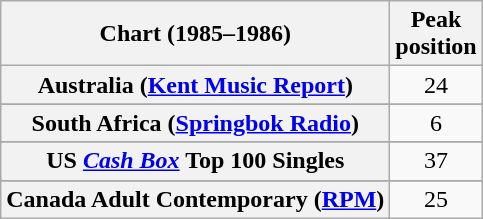<table class="wikitable sortable plainrowheaders" style="text-align:center">
<tr>
<th scope="col">Chart (1985–1986)</th>
<th scope="col">Peak<br>position</th>
</tr>
<tr>
<th scope="row">Australia (<a href='#'>Kent Music Report</a>)</th>
<td>24</td>
</tr>
<tr>
</tr>
<tr>
</tr>
<tr>
<th scope="row">South Africa (<a href='#'>Springbok Radio</a>)</th>
<td>6</td>
</tr>
<tr>
</tr>
<tr>
</tr>
<tr>
</tr>
<tr>
</tr>
<tr>
</tr>
<tr>
</tr>
<tr>
<th scope="row">US <em><a href='#'>Cash Box</a></em> Top 100 Singles</th>
<td>37</td>
</tr>
<tr>
</tr>
<tr>
<th scope="row">Canada Adult Contemporary (<a href='#'>RPM</a>)</th>
<td>25</td>
</tr>
</table>
